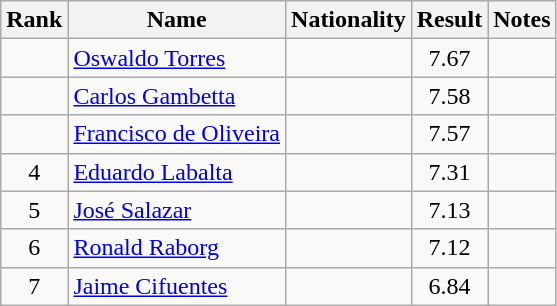<table class="wikitable sortable" style="text-align:center">
<tr>
<th>Rank</th>
<th>Name</th>
<th>Nationality</th>
<th>Result</th>
<th>Notes</th>
</tr>
<tr>
<td></td>
<td align=left><a href='#'>Oswaldo Torres</a></td>
<td align=left></td>
<td>7.67</td>
<td></td>
</tr>
<tr>
<td></td>
<td align=left><a href='#'>Carlos Gambetta</a></td>
<td align=left></td>
<td>7.58</td>
<td></td>
</tr>
<tr>
<td></td>
<td align=left><a href='#'>Francisco de Oliveira</a></td>
<td align=left></td>
<td>7.57</td>
<td></td>
</tr>
<tr>
<td>4</td>
<td align=left><a href='#'>Eduardo Labalta</a></td>
<td align=left></td>
<td>7.31</td>
<td></td>
</tr>
<tr>
<td>5</td>
<td align=left><a href='#'>José Salazar</a></td>
<td align=left></td>
<td>7.13</td>
<td></td>
</tr>
<tr>
<td>6</td>
<td align=left><a href='#'>Ronald Raborg</a></td>
<td align=left></td>
<td>7.12</td>
<td></td>
</tr>
<tr>
<td>7</td>
<td align=left><a href='#'>Jaime Cifuentes</a></td>
<td align=left></td>
<td>6.84</td>
<td></td>
</tr>
</table>
